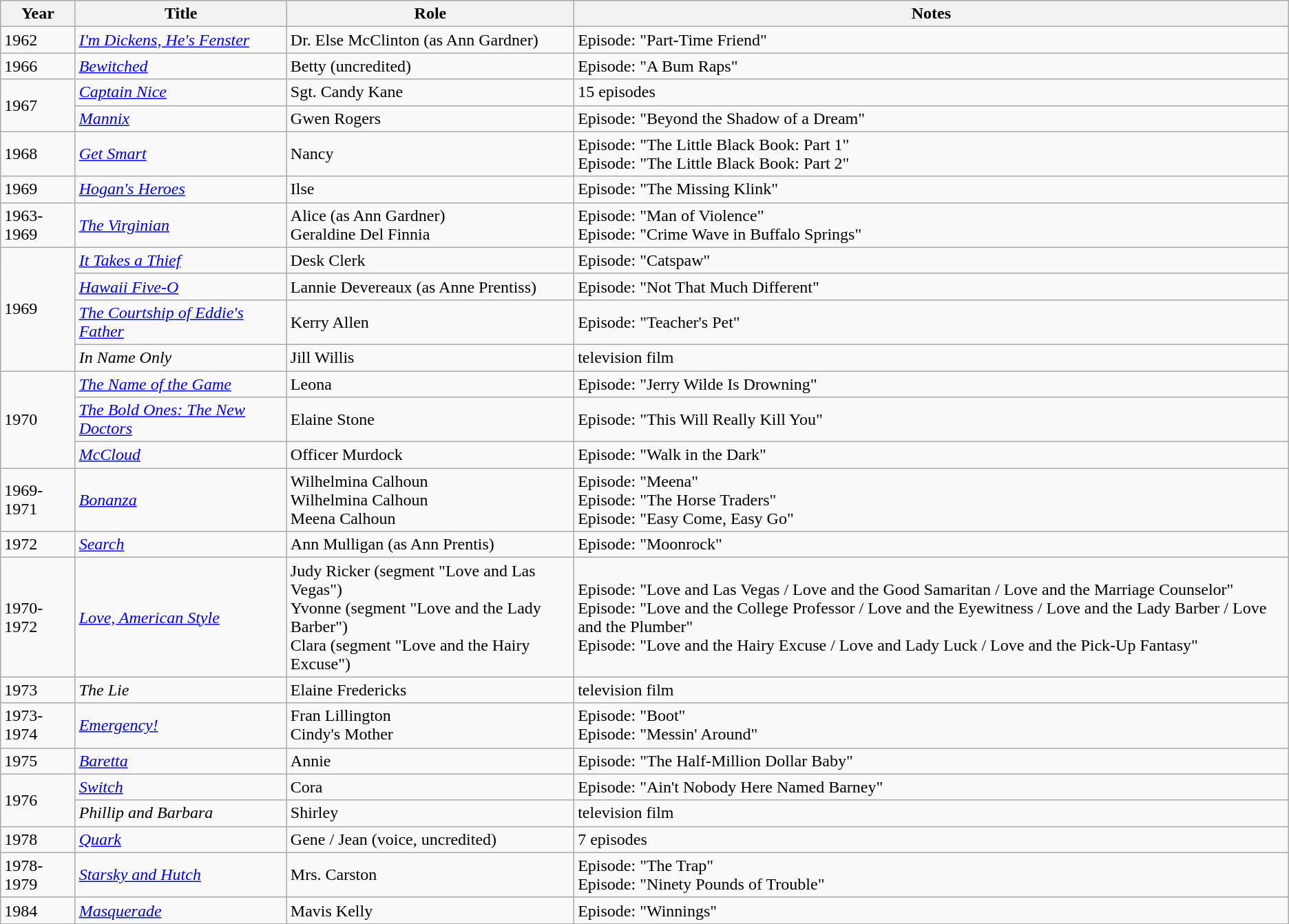<table class="wikitable sortable">
<tr>
<th>Year</th>
<th>Title</th>
<th>Role</th>
<th class="wikitable unsortable">Notes</th>
</tr>
<tr>
<td>1962</td>
<td><em><a href='#'>I'm Dickens, He's Fenster</a></em></td>
<td>Dr. Else McClinton (as Ann Gardner)</td>
<td>Episode: "Part-Time Friend"</td>
</tr>
<tr>
<td>1966</td>
<td><em><a href='#'>Bewitched</a></em></td>
<td>Betty (uncredited)</td>
<td>Episode: "A Bum Raps"</td>
</tr>
<tr>
<td rowspan="2">1967</td>
<td><em><a href='#'>Captain Nice</a></em></td>
<td>Sgt. Candy Kane</td>
<td>15 episodes</td>
</tr>
<tr>
<td><em><a href='#'>Mannix</a></em></td>
<td>Gwen Rogers</td>
<td>Episode: "Beyond the Shadow of a Dream"</td>
</tr>
<tr>
<td>1968</td>
<td><em><a href='#'>Get Smart</a></em></td>
<td>Nancy</td>
<td>Episode: "The Little Black Book: Part 1"<br>Episode: "The Little Black Book: Part 2"</td>
</tr>
<tr>
<td>1969</td>
<td><em><a href='#'>Hogan's Heroes</a></em></td>
<td>Ilse</td>
<td>Episode: "The Missing Klink"</td>
</tr>
<tr>
<td>1963-1969</td>
<td><em><a href='#'>The Virginian</a></em></td>
<td>Alice (as Ann Gardner)<br>Geraldine Del Finnia</td>
<td>Episode: "Man of Violence"<br>Episode: "Crime Wave in Buffalo Springs"</td>
</tr>
<tr>
<td rowspan="4">1969</td>
<td><em><a href='#'>It Takes a Thief</a></em></td>
<td>Desk Clerk</td>
<td>Episode: "Catspaw"</td>
</tr>
<tr>
<td><em><a href='#'>Hawaii Five-O</a></em></td>
<td>Lannie Devereaux (as Anne Prentiss)</td>
<td>Episode: "Not That Much Different"</td>
</tr>
<tr>
<td><em><a href='#'>The Courtship of Eddie's Father</a></em></td>
<td>Kerry Allen</td>
<td>Episode: "Teacher's Pet"</td>
</tr>
<tr>
<td><em>In Name Only</em></td>
<td>Jill Willis</td>
<td>television film</td>
</tr>
<tr>
<td rowspan="3">1970</td>
<td><em><a href='#'>The Name of the Game</a></em></td>
<td>Leona</td>
<td>Episode: "Jerry Wilde Is Drowning"</td>
</tr>
<tr>
<td><em><a href='#'>The Bold Ones: The New Doctors</a></em></td>
<td>Elaine Stone</td>
<td>Episode: "This Will Really Kill You"</td>
</tr>
<tr>
<td><em><a href='#'>McCloud</a></em></td>
<td>Officer Murdock</td>
<td>Episode: "Walk in the Dark"</td>
</tr>
<tr>
<td>1969-1971</td>
<td><em><a href='#'>Bonanza</a></em></td>
<td>Wilhelmina Calhoun<br>Wilhelmina Calhoun<br>Meena Calhoun</td>
<td>Episode: "Meena"<br>Episode: "The Horse Traders"<br>Episode: "Easy Come, Easy Go"</td>
</tr>
<tr>
<td>1972</td>
<td><em><a href='#'>Search</a></em></td>
<td>Ann Mulligan (as Ann Prentis)</td>
<td>Episode: "Moonrock"</td>
</tr>
<tr>
<td>1970-1972</td>
<td><em><a href='#'>Love, American Style</a></em></td>
<td>Judy Ricker (segment "Love and Las Vegas")<br>Yvonne (segment "Love and the Lady Barber")<br>Clara (segment "Love and the Hairy Excuse")</td>
<td>Episode: "Love and Las Vegas / Love and the Good Samaritan / Love and the Marriage Counselor"<br>Episode: "Love and the College Professor / Love and the Eyewitness / Love and the Lady Barber / Love and the Plumber"<br>Episode: "Love and the Hairy Excuse / Love and Lady Luck / Love and the Pick-Up Fantasy"</td>
</tr>
<tr>
<td>1973</td>
<td><em>The Lie</em></td>
<td>Elaine Fredericks</td>
<td>television film</td>
</tr>
<tr>
<td>1973-1974</td>
<td><em><a href='#'>Emergency!</a></em></td>
<td>Fran Lillington<br>Cindy's Mother</td>
<td>Episode: "Boot"<br>Episode: "Messin' Around"</td>
</tr>
<tr>
<td>1975</td>
<td><em><a href='#'>Baretta</a></em></td>
<td>Annie</td>
<td>Episode: "The Half-Million Dollar Baby"</td>
</tr>
<tr>
<td rowspan="2">1976</td>
<td><em><a href='#'>Switch</a></em></td>
<td>Cora</td>
<td>Episode: "Ain't Nobody Here Named Barney"</td>
</tr>
<tr>
<td><em>Phillip and Barbara</em></td>
<td>Shirley</td>
<td>television film</td>
</tr>
<tr>
<td>1978</td>
<td><em><a href='#'>Quark</a></em></td>
<td>Gene / Jean (voice, uncredited)</td>
<td>7 episodes</td>
</tr>
<tr>
<td>1978-1979</td>
<td><em><a href='#'>Starsky and Hutch</a></em></td>
<td>Mrs. Carston</td>
<td>Episode: "The Trap"<br>Episode: "Ninety Pounds of Trouble"</td>
</tr>
<tr>
<td>1984</td>
<td><em><a href='#'>Masquerade</a></em></td>
<td>Mavis Kelly</td>
<td>Episode: "Winnings"</td>
</tr>
</table>
